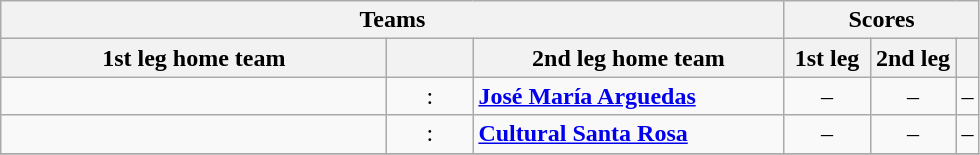<table class="wikitable" style="text-align: center;">
<tr>
<th colspan=3>Teams</th>
<th colspan=3>Scores</th>
</tr>
<tr>
<th width="250">1st leg home team</th>
<th width="50"></th>
<th width="200">2nd leg home team</th>
<th width="50">1st leg</th>
<th width="50">2nd leg</th>
<th></th>
</tr>
<tr>
<td align=right></td>
<td>:</td>
<td align=left><strong><a href='#'>José María Arguedas</a></strong></td>
<td>–</td>
<td>–</td>
<td>–</td>
</tr>
<tr>
<td align=right></td>
<td>:</td>
<td align=left><strong><a href='#'>Cultural Santa Rosa</a></strong></td>
<td>–</td>
<td>–</td>
<td>–</td>
</tr>
<tr>
</tr>
</table>
